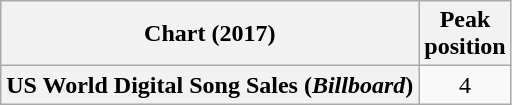<table class="wikitable plainrowheaders" style="text-align:center">
<tr>
<th scope="col">Chart (2017)</th>
<th scope="col">Peak<br>position</th>
</tr>
<tr>
<th scope="row">US World Digital Song Sales (<em>Billboard</em>)</th>
<td>4</td>
</tr>
</table>
